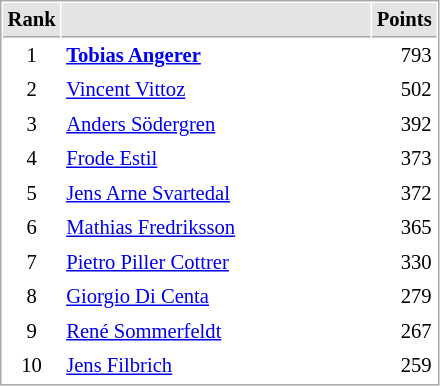<table cellspacing="1" cellpadding="3" style="border:1px solid #AAAAAA;font-size:86%">
<tr style="background-color: #E4E4E4;">
<th style="border-bottom:1px solid #AAAAAA" width=10>Rank</th>
<th style="border-bottom:1px solid #AAAAAA" width=200></th>
<th style="border-bottom:1px solid #AAAAAA" width=20 align=right>Points</th>
</tr>
<tr>
<td align="center">1</td>
<td> <strong><a href='#'>Tobias Angerer</a></strong></td>
<td align="right">793</td>
</tr>
<tr>
<td align="center">2</td>
<td> <a href='#'>Vincent Vittoz</a></td>
<td align="right">502</td>
</tr>
<tr>
<td align="center">3</td>
<td> <a href='#'>Anders Södergren</a></td>
<td align="right">392</td>
</tr>
<tr>
<td align="center">4</td>
<td> <a href='#'>Frode Estil</a></td>
<td align="right">373</td>
</tr>
<tr>
<td align="center">5</td>
<td> <a href='#'>Jens Arne Svartedal</a></td>
<td align="right">372</td>
</tr>
<tr>
<td align="center">6</td>
<td> <a href='#'>Mathias Fredriksson</a></td>
<td align="right">365</td>
</tr>
<tr>
<td align="center">7</td>
<td> <a href='#'>Pietro Piller Cottrer</a></td>
<td align="right">330</td>
</tr>
<tr>
<td align="center">8</td>
<td> <a href='#'>Giorgio Di Centa</a></td>
<td align="right">279</td>
</tr>
<tr>
<td align="center">9</td>
<td> <a href='#'>René Sommerfeldt</a></td>
<td align="right">267</td>
</tr>
<tr>
<td align="center">10</td>
<td> <a href='#'>Jens Filbrich</a></td>
<td align="right">259</td>
</tr>
</table>
